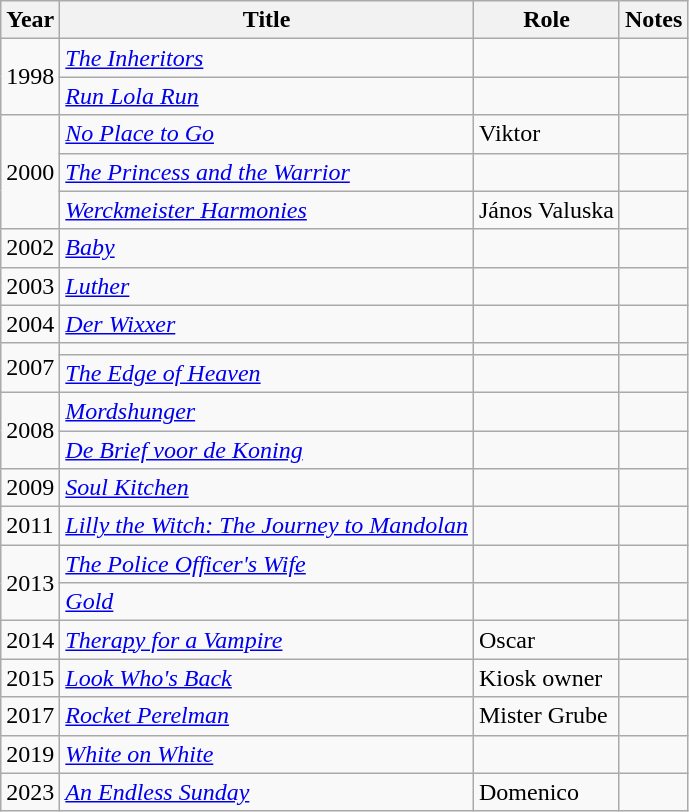<table class="wikitable sortable">
<tr>
<th>Year</th>
<th>Title</th>
<th>Role</th>
<th class="unsortable">Notes</th>
</tr>
<tr>
<td rowspan=2>1998</td>
<td><em><a href='#'>The Inheritors</a></em></td>
<td></td>
<td></td>
</tr>
<tr>
<td><em><a href='#'>Run Lola Run</a></em></td>
<td></td>
<td></td>
</tr>
<tr>
<td rowspan=3>2000</td>
<td><em><a href='#'>No Place to Go</a></em></td>
<td>Viktor</td>
<td></td>
</tr>
<tr>
<td><em><a href='#'>The Princess and the Warrior</a></em></td>
<td></td>
<td></td>
</tr>
<tr>
<td><em><a href='#'>Werckmeister Harmonies</a></em></td>
<td>János Valuska</td>
<td></td>
</tr>
<tr>
<td>2002</td>
<td><em><a href='#'>Baby</a></em></td>
<td></td>
<td></td>
</tr>
<tr>
<td>2003</td>
<td><em><a href='#'>Luther</a></em></td>
<td></td>
<td></td>
</tr>
<tr>
<td>2004</td>
<td><em><a href='#'>Der Wixxer</a></em></td>
<td></td>
<td></td>
</tr>
<tr>
<td rowspan=2>2007</td>
<td><em></em></td>
<td></td>
<td></td>
</tr>
<tr>
<td><em><a href='#'>The Edge of Heaven</a></em></td>
<td></td>
<td></td>
</tr>
<tr>
<td rowspan=2>2008</td>
<td><em><a href='#'>Mordshunger</a></em></td>
<td></td>
<td></td>
</tr>
<tr>
<td><em><a href='#'>De Brief voor de Koning</a></em></td>
<td></td>
<td></td>
</tr>
<tr>
<td>2009</td>
<td><em><a href='#'>Soul Kitchen</a></em></td>
<td></td>
<td></td>
</tr>
<tr>
<td>2011</td>
<td><em><a href='#'>Lilly the Witch: The Journey to Mandolan</a></em></td>
<td></td>
<td></td>
</tr>
<tr>
<td rowspan=2>2013</td>
<td><em><a href='#'>The Police Officer's Wife</a></em></td>
<td></td>
<td></td>
</tr>
<tr>
<td><em><a href='#'>Gold</a></em></td>
<td></td>
<td></td>
</tr>
<tr>
<td>2014</td>
<td><em><a href='#'>Therapy for a Vampire</a></em></td>
<td>Oscar</td>
<td></td>
</tr>
<tr>
<td>2015</td>
<td><em><a href='#'>Look Who's Back</a></em></td>
<td>Kiosk owner</td>
<td></td>
</tr>
<tr>
<td>2017</td>
<td><em><a href='#'>Rocket Perelman</a></em></td>
<td>Mister Grube</td>
<td></td>
</tr>
<tr>
<td>2019</td>
<td><em><a href='#'>White on White</a></em></td>
<td></td>
<td></td>
</tr>
<tr>
<td>2023</td>
<td><em><a href='#'>An Endless Sunday</a></em></td>
<td>Domenico</td>
<td></td>
</tr>
</table>
